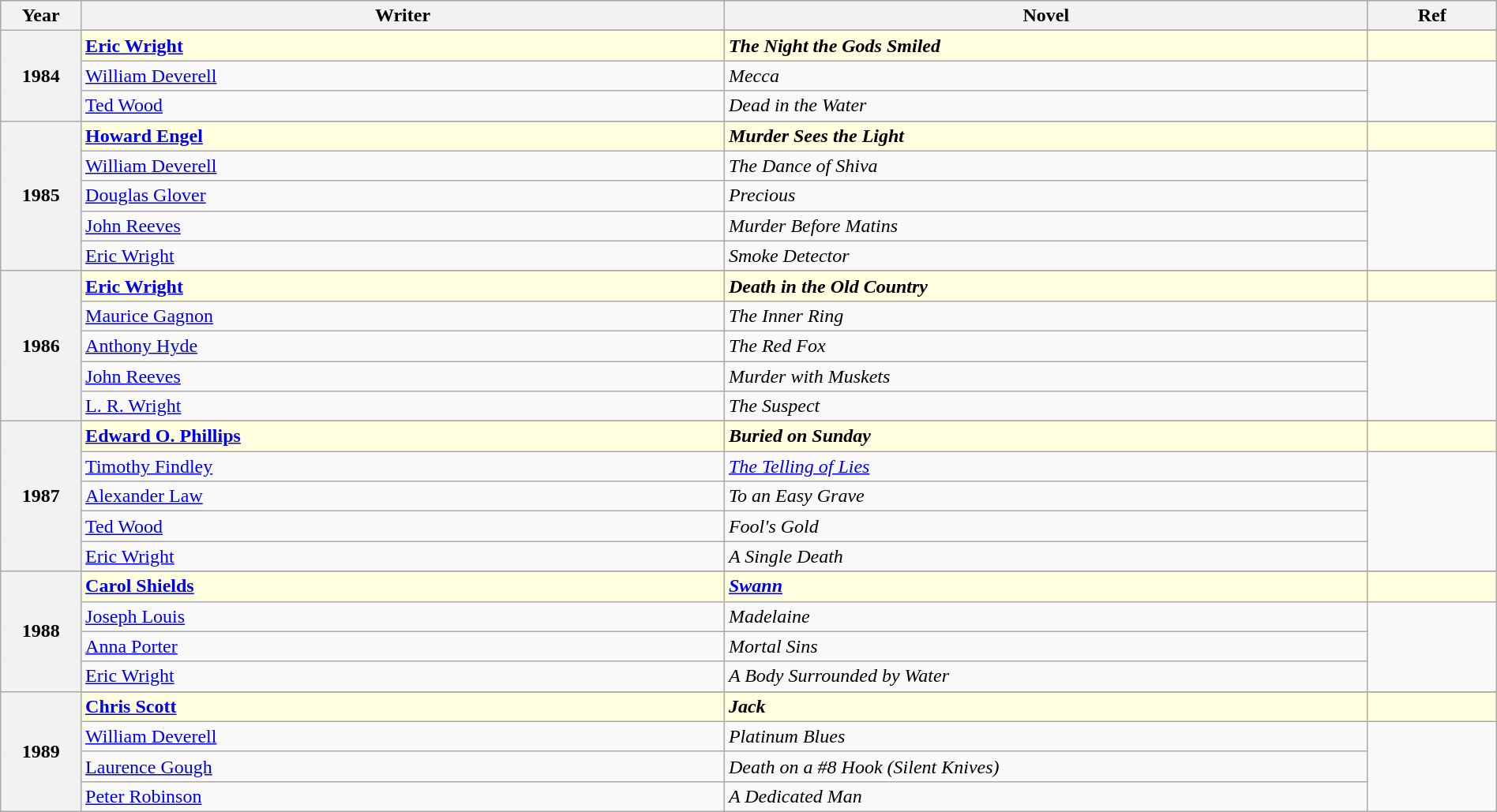<table class="wikitable" style="width:100%;">
<tr style="background:#bebebe;">
<th style="width:5%;">Year</th>
<th style="width:40%;">Writer</th>
<th style="width:40%;">Novel</th>
<th style="width:8%;">Ref</th>
</tr>
<tr>
<th rowspan="4" align="center">1984</th>
</tr>
<tr style="background:lightyellow;">
<td><strong><a href='#'>Eric Wright</a></strong></td>
<td><strong><em>The Night the Gods Smiled</em></strong></td>
<td></td>
</tr>
<tr>
<td><a href='#'>William Deverell</a></td>
<td><em>Mecca</em></td>
<td rowspan=2></td>
</tr>
<tr>
<td><a href='#'>Ted Wood</a></td>
<td><em>Dead in the Water</em></td>
</tr>
<tr>
<th rowspan="6" align="center">1985</th>
</tr>
<tr style="background:lightyellow;">
<td><strong><a href='#'>Howard Engel</a></strong></td>
<td><strong><em>Murder Sees the Light</em></strong></td>
<td></td>
</tr>
<tr>
<td><a href='#'>William Deverell</a></td>
<td><em>The Dance of Shiva</em></td>
<td rowspan=4></td>
</tr>
<tr>
<td><a href='#'>Douglas Glover</a></td>
<td><em>Precious</em></td>
</tr>
<tr>
<td><a href='#'>John Reeves</a></td>
<td><em>Murder Before Matins</em></td>
</tr>
<tr>
<td><a href='#'>Eric Wright</a></td>
<td><em>Smoke Detector</em></td>
</tr>
<tr>
<th rowspan="6" align="center">1986</th>
</tr>
<tr style="background:lightyellow;">
<td><strong><a href='#'>Eric Wright</a></strong></td>
<td><strong><em>Death in the Old Country</em></strong></td>
<td></td>
</tr>
<tr>
<td><a href='#'>Maurice Gagnon</a></td>
<td><em>The Inner Ring</em></td>
<td rowspan=4></td>
</tr>
<tr>
<td><a href='#'>Anthony Hyde</a></td>
<td><em>The Red Fox</em></td>
</tr>
<tr>
<td><a href='#'>John Reeves</a></td>
<td><em>Murder with Muskets</em></td>
</tr>
<tr>
<td><a href='#'>L. R. Wright</a></td>
<td><em>The Suspect</em></td>
</tr>
<tr>
<th rowspan="6" align="center">1987</th>
</tr>
<tr style="background:lightyellow;">
<td><strong><a href='#'>Edward O. Phillips</a></strong></td>
<td><strong><em>Buried on Sunday</em></strong></td>
<td></td>
</tr>
<tr>
<td><a href='#'>Timothy Findley</a></td>
<td><em><a href='#'>The Telling of Lies</a></em></td>
<td rowspan=4></td>
</tr>
<tr>
<td><a href='#'>Alexander Law</a></td>
<td><em>To an Easy Grave</em></td>
</tr>
<tr>
<td><a href='#'>Ted Wood</a></td>
<td><em>Fool's Gold</em></td>
</tr>
<tr>
<td><a href='#'>Eric Wright</a></td>
<td><em>A Single Death</em></td>
</tr>
<tr>
<th rowspan="5" align="center">1988</th>
</tr>
<tr style="background:lightyellow;">
<td><strong><a href='#'>Carol Shields</a></strong></td>
<td><strong><em><a href='#'>Swann</a></em></strong></td>
<td></td>
</tr>
<tr>
<td><a href='#'>Joseph Louis</a></td>
<td><em>Madelaine</em></td>
<td rowspan=3></td>
</tr>
<tr>
<td><a href='#'>Anna Porter</a></td>
<td><em>Mortal Sins</em></td>
</tr>
<tr>
<td><a href='#'>Eric Wright</a></td>
<td><em>A Body Surrounded by Water</em></td>
</tr>
<tr>
<th rowspan="5" align="center">1989</th>
</tr>
<tr style="background:lightyellow;">
<td><strong><a href='#'>Chris Scott</a></strong></td>
<td><strong><em>Jack</em></strong></td>
<td></td>
</tr>
<tr>
<td><a href='#'>William Deverell</a></td>
<td><em>Platinum Blues</em></td>
<td rowspan=3></td>
</tr>
<tr>
<td><a href='#'>Laurence Gough</a></td>
<td><em>Death on a #8 Hook (Silent Knives)</em></td>
</tr>
<tr>
<td><a href='#'>Peter Robinson</a></td>
<td><em>A Dedicated Man</em></td>
</tr>
</table>
